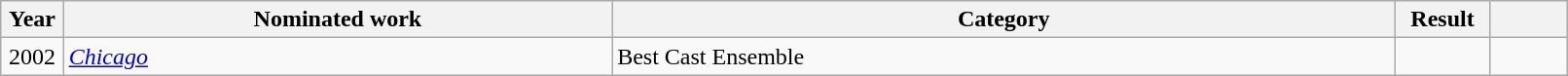<table class="wikitable plainrowheaders" style="width:85%;">
<tr>
<th scope="col" style="width:4%;">Year</th>
<th scope="col" style="width:35%;">Nominated work</th>
<th scope="col" style="width:50%;">Category</th>
<th scope="col" style="width:6%;">Result</th>
<th scope="col" style="width:6%;"></th>
</tr>
<tr>
<td align="center">2002</td>
<td><em><a href='#'>Chicago</a></em></td>
<td>Best Cast Ensemble</td>
<td></td>
<td></td>
</tr>
</table>
